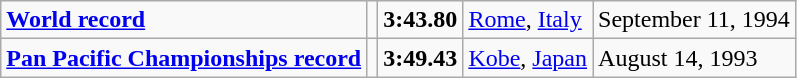<table class="wikitable">
<tr>
<td><strong><a href='#'>World record</a></strong></td>
<td></td>
<td><strong>3:43.80</strong></td>
<td><a href='#'>Rome</a>, <a href='#'>Italy</a></td>
<td>September 11, 1994</td>
</tr>
<tr>
<td><strong><a href='#'>Pan Pacific Championships record</a></strong></td>
<td></td>
<td><strong>3:49.43</strong></td>
<td><a href='#'>Kobe</a>, <a href='#'>Japan</a></td>
<td>August 14, 1993</td>
</tr>
</table>
